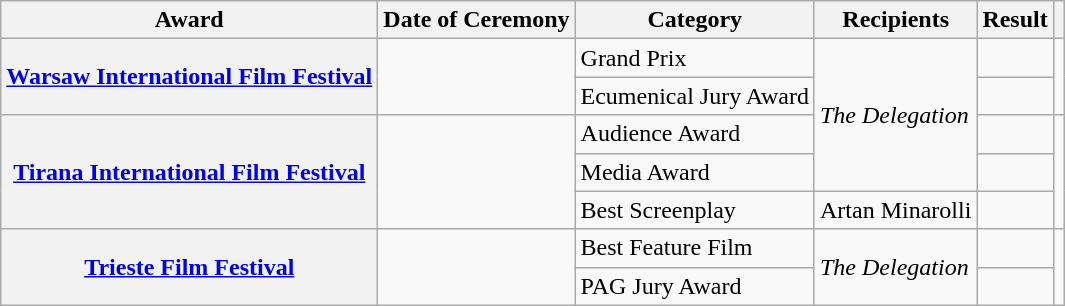<table class="wikitable plainrowheaders sortable">
<tr>
<th>Award</th>
<th>Date of Ceremony</th>
<th>Category</th>
<th>Recipients</th>
<th>Result</th>
<th class="unsortable"></th>
</tr>
<tr>
<th scope="row" rowspan="2"><a href='#'>Warsaw International Film Festival</a></th>
<td rowspan="2"></td>
<td>Grand Prix</td>
<td rowspan="4"><em>The Delegation</em></td>
<td></td>
<td rowspan="2" align="center"></td>
</tr>
<tr>
<td>Ecumenical Jury Award</td>
<td></td>
</tr>
<tr>
<th scope="row" rowspan="3"><a href='#'>Tirana International Film Festival</a></th>
<td rowspan="3"></td>
<td>Audience Award</td>
<td></td>
<td rowspan="3" align="center"></td>
</tr>
<tr>
<td>Media Award</td>
<td></td>
</tr>
<tr>
<td>Best Screenplay</td>
<td>Artan Minarolli</td>
<td></td>
</tr>
<tr>
<th scope="row" rowspan="2"><a href='#'>Trieste Film Festival</a></th>
<td rowspan="2"></td>
<td>Best Feature Film</td>
<td rowspan="2"><em>The Delegation</em></td>
<td></td>
<td rowspan="2" align="center"></td>
</tr>
<tr>
<td>PAG Jury Award</td>
<td></td>
</tr>
</table>
